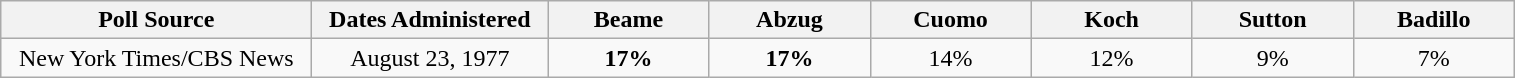<table class="wikitable">
<tr valign=bottom>
<th width='200'>Poll Source</th>
<th width='150'>Dates Administered</th>
<th width='100'>Beame</th>
<th width='100'>Abzug</th>
<th width='100'>Cuomo</th>
<th width='100'>Koch</th>
<th width='100'>Sutton</th>
<th width='100'>Badillo</th>
</tr>
<tr>
<td align=center>New York Times/CBS News</td>
<td align=center>August 23, 1977</td>
<td align=center><strong>17%</strong></td>
<td align=center><strong>17%</strong></td>
<td align=center>14%</td>
<td align=center>12%</td>
<td align=center>9%</td>
<td align=center>7%</td>
</tr>
</table>
